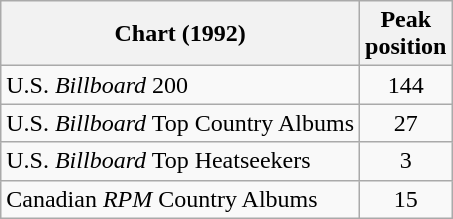<table class="wikitable">
<tr>
<th>Chart (1992)</th>
<th>Peak<br>position</th>
</tr>
<tr>
<td>U.S. <em>Billboard</em> 200</td>
<td align="center">144</td>
</tr>
<tr>
<td>U.S. <em>Billboard</em> Top Country Albums</td>
<td align="center">27</td>
</tr>
<tr>
<td>U.S. <em>Billboard</em> Top Heatseekers</td>
<td align="center">3</td>
</tr>
<tr>
<td>Canadian <em>RPM</em> Country Albums</td>
<td align="center">15</td>
</tr>
</table>
